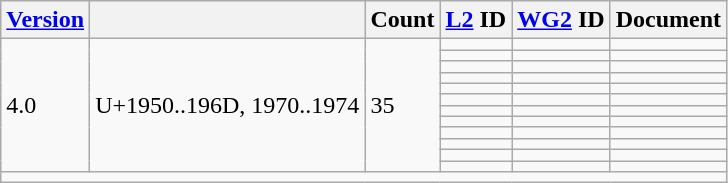<table class="wikitable sticky-header">
<tr>
<th><a href='#'>Version</a></th>
<th></th>
<th>Count</th>
<th><a href='#'>L2</a> ID</th>
<th><a href='#'>WG2</a> ID</th>
<th>Document</th>
</tr>
<tr>
<td rowspan="12">4.0</td>
<td rowspan="12">U+1950..196D, 1970..1974</td>
<td rowspan="12">35</td>
<td></td>
<td></td>
<td></td>
</tr>
<tr>
<td></td>
<td></td>
<td></td>
</tr>
<tr>
<td></td>
<td></td>
<td></td>
</tr>
<tr>
<td></td>
<td></td>
<td></td>
</tr>
<tr>
<td></td>
<td></td>
<td></td>
</tr>
<tr>
<td></td>
<td></td>
<td></td>
</tr>
<tr>
<td></td>
<td></td>
<td></td>
</tr>
<tr>
<td></td>
<td></td>
<td></td>
</tr>
<tr>
<td></td>
<td></td>
<td></td>
</tr>
<tr>
<td></td>
<td></td>
<td></td>
</tr>
<tr>
<td></td>
<td></td>
<td></td>
</tr>
<tr>
<td></td>
<td></td>
<td></td>
</tr>
<tr class="sortbottom">
<td colspan="6"></td>
</tr>
</table>
